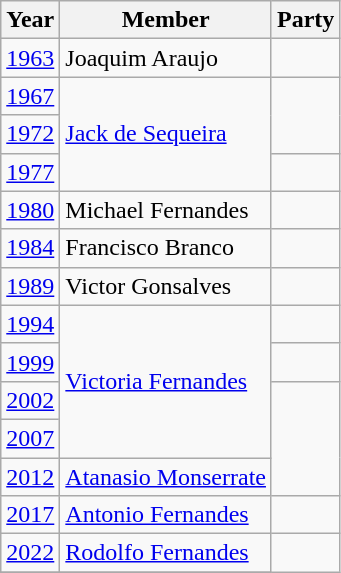<table class="wikitable sortable">
<tr>
<th>Year</th>
<th>Member</th>
<th colspan="2">Party</th>
</tr>
<tr>
<td><a href='#'>1963</a></td>
<td>Joaquim Araujo</td>
<td></td>
</tr>
<tr>
<td><a href='#'>1967</a></td>
<td rowspan=3><a href='#'>Jack de Sequeira</a></td>
</tr>
<tr>
<td><a href='#'>1972</a></td>
</tr>
<tr>
<td><a href='#'>1977</a></td>
<td></td>
</tr>
<tr>
<td><a href='#'>1980</a></td>
<td>Michael Fernandes</td>
<td></td>
</tr>
<tr>
<td><a href='#'>1984</a></td>
<td>Francisco Branco</td>
<td></td>
</tr>
<tr>
<td><a href='#'>1989</a></td>
<td>Victor Gonsalves</td>
<td></td>
</tr>
<tr>
<td><a href='#'>1994</a></td>
<td rowspan=4><a href='#'>Victoria Fernandes</a></td>
<td></td>
</tr>
<tr>
<td><a href='#'>1999</a></td>
<td></td>
</tr>
<tr>
<td><a href='#'>2002</a></td>
</tr>
<tr>
<td><a href='#'>2007</a></td>
</tr>
<tr>
<td><a href='#'>2012</a></td>
<td><a href='#'>Atanasio Monserrate</a></td>
</tr>
<tr>
<td><a href='#'>2017</a></td>
<td><a href='#'>Antonio Fernandes</a></td>
<td></td>
</tr>
<tr>
<td><a href='#'>2022</a></td>
<td><a href='#'>Rodolfo Fernandes</a></td>
</tr>
<tr>
</tr>
</table>
